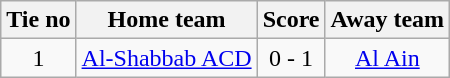<table class="wikitable" style="text-align: center">
<tr>
<th>Tie no</th>
<th>Home team</th>
<th>Score</th>
<th>Away team</th>
</tr>
<tr>
<td>1</td>
<td><a href='#'>Al-Shabbab ACD</a></td>
<td>0 - 1</td>
<td><a href='#'>Al Ain</a></td>
</tr>
</table>
